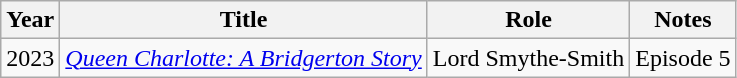<table class="wikitable sortable">
<tr>
<th>Year</th>
<th>Title</th>
<th>Role</th>
<th>Notes</th>
</tr>
<tr>
<td>2023</td>
<td><em><a href='#'>Queen Charlotte: A Bridgerton Story</a></em></td>
<td>Lord Smythe-Smith</td>
<td>Episode 5</td>
</tr>
</table>
